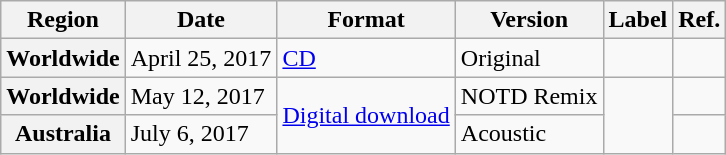<table class="wikitable plainrowheaders">
<tr>
<th scope="col">Region</th>
<th scope="col">Date</th>
<th scope="col">Format</th>
<th scope="col">Version</th>
<th scope="col">Label</th>
<th scope="col">Ref.</th>
</tr>
<tr>
<th scope="row">Worldwide</th>
<td>April 25, 2017</td>
<td><a href='#'>CD</a></td>
<td>Original</td>
<td></td>
<td></td>
</tr>
<tr>
<th scope="row">Worldwide</th>
<td>May 12, 2017</td>
<td rowspan=2><a href='#'>Digital download</a></td>
<td>NOTD Remix</td>
<td rowspan=2></td>
<td></td>
</tr>
<tr>
<th scope="row">Australia</th>
<td>July 6, 2017</td>
<td>Acoustic</td>
<td></td>
</tr>
</table>
